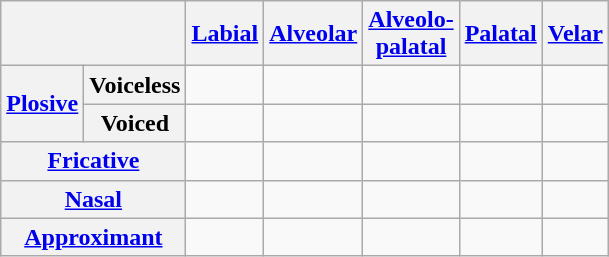<table class="wikitable" style="text-align: center;">
<tr>
<th colspan=2></th>
<th><a href='#'>Labial</a></th>
<th><a href='#'>Alveolar</a></th>
<th><a href='#'>Alveolo-<br>palatal</a></th>
<th><a href='#'>Palatal</a></th>
<th><a href='#'>Velar</a></th>
</tr>
<tr>
<th rowspan=2><a href='#'>Plosive</a></th>
<th>Voiceless</th>
<td></td>
<td></td>
<td></td>
<td></td>
<td></td>
</tr>
<tr>
<th>Voiced</th>
<td></td>
<td></td>
<td></td>
<td></td>
<td></td>
</tr>
<tr>
<th colspan=2><a href='#'>Fricative</a></th>
<td></td>
<td></td>
<td></td>
<td></td>
</tr>
<tr>
<th colspan=2><a href='#'>Nasal</a></th>
<td></td>
<td></td>
<td></td>
<td></td>
<td></td>
</tr>
<tr>
<th colspan=2><a href='#'>Approximant</a></th>
<td></td>
<td></td>
<td></td>
<td></td>
<td></td>
</tr>
</table>
